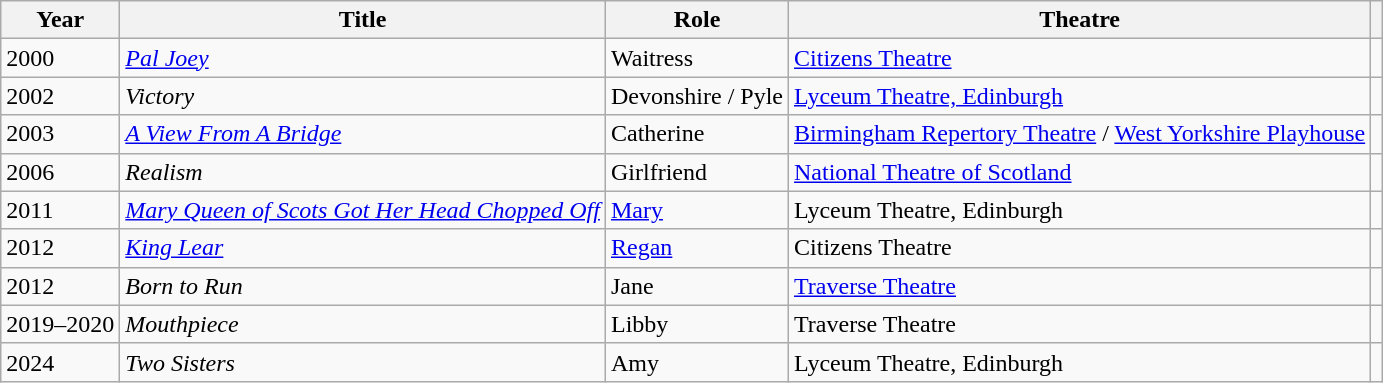<table class="wikitable sortable">
<tr>
<th>Year</th>
<th>Title</th>
<th>Role</th>
<th>Theatre</th>
<th></th>
</tr>
<tr>
<td>2000</td>
<td><em><a href='#'>Pal Joey</a></em></td>
<td>Waitress</td>
<td><a href='#'>Citizens Theatre</a></td>
<td style="text-align:center;"></td>
</tr>
<tr>
<td>2002</td>
<td><em>Victory</em></td>
<td Best Actress>Devonshire / Pyle</td>
<td><a href='#'>Lyceum Theatre, Edinburgh</a></td>
<td style="text-align:center;"></td>
</tr>
<tr>
<td>2003</td>
<td><em><a href='#'>A View From A Bridge</a></em></td>
<td>Catherine</td>
<td><a href='#'>Birmingham Repertory Theatre</a> / <a href='#'>West Yorkshire Playhouse</a></td>
<td style="text-align:center;"></td>
</tr>
<tr>
<td>2006</td>
<td><em>Realism</em></td>
<td>Girlfriend</td>
<td><a href='#'>National Theatre of Scotland</a></td>
<td style="text-align:center;"></td>
</tr>
<tr>
<td>2011</td>
<td><em><a href='#'>Mary Queen of Scots Got Her Head Chopped Off</a></em></td>
<td><a href='#'>Mary</a></td>
<td>Lyceum Theatre, Edinburgh</td>
<td style="text-align:center;"></td>
</tr>
<tr>
<td>2012</td>
<td><em><a href='#'>King Lear</a></em></td>
<td><a href='#'>Regan</a></td>
<td>Citizens Theatre</td>
<td style="text-align:center;"></td>
</tr>
<tr>
<td>2012</td>
<td><em>Born to Run</em></td>
<td>Jane</td>
<td><a href='#'>Traverse Theatre</a></td>
<td style="text-align:center;"></td>
</tr>
<tr>
<td>2019–2020</td>
<td><em>Mouthpiece</em></td>
<td>Libby</td>
<td>Traverse Theatre</td>
<td style="text-align:center;"></td>
</tr>
<tr>
<td>2024</td>
<td><em>Two Sisters</em></td>
<td>Amy</td>
<td>Lyceum Theatre, Edinburgh</td>
<td></td>
</tr>
</table>
